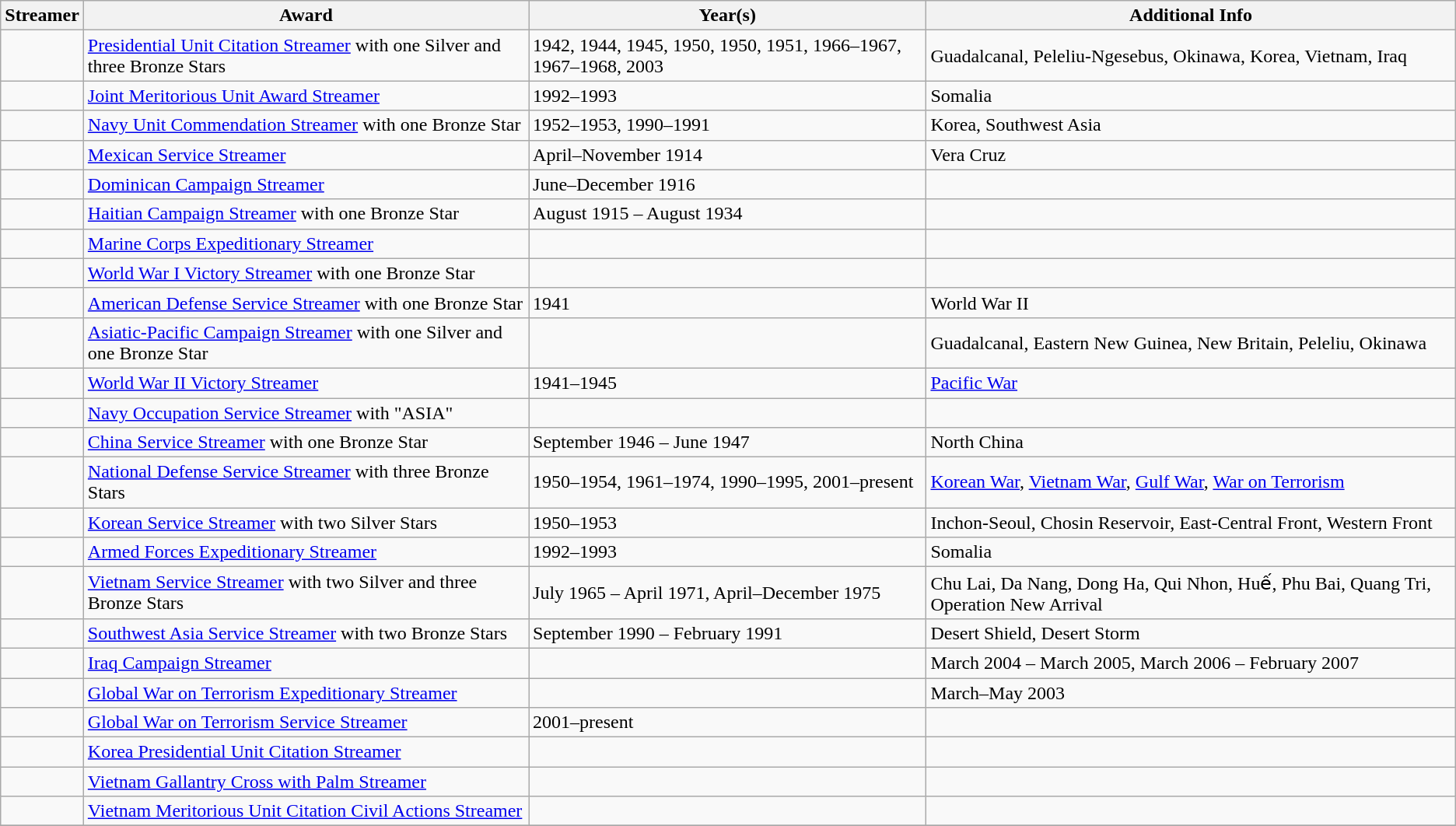<table class=wikitable>
<tr>
<th>Streamer</th>
<th>Award</th>
<th>Year(s)</th>
<th>Additional Info</th>
</tr>
<tr>
<td></td>
<td><a href='#'>Presidential Unit Citation Streamer</a> with one Silver and three Bronze Stars</td>
<td>1942, 1944, 1945, 1950, 1950, 1951, 1966–1967, 1967–1968, 2003</td>
<td>Guadalcanal, Peleliu-Ngesebus, Okinawa, Korea, Vietnam, Iraq</td>
</tr>
<tr>
<td></td>
<td><a href='#'>Joint Meritorious Unit Award Streamer</a></td>
<td>1992–1993</td>
<td>Somalia</td>
</tr>
<tr>
<td></td>
<td><a href='#'>Navy Unit Commendation Streamer</a> with one Bronze Star</td>
<td>1952–1953, 1990–1991</td>
<td>Korea, Southwest Asia</td>
</tr>
<tr>
<td></td>
<td><a href='#'>Mexican Service Streamer</a></td>
<td>April–November 1914</td>
<td>Vera Cruz</td>
</tr>
<tr>
<td></td>
<td><a href='#'>Dominican Campaign Streamer</a></td>
<td>June–December 1916</td>
<td><br></td>
</tr>
<tr>
<td></td>
<td><a href='#'>Haitian Campaign Streamer</a> with one Bronze Star</td>
<td>August 1915 – August 1934</td>
<td><br></td>
</tr>
<tr>
<td></td>
<td><a href='#'>Marine Corps Expeditionary Streamer</a></td>
<td><br></td>
<td><br></td>
</tr>
<tr>
<td></td>
<td><a href='#'>World War I Victory Streamer</a> with one Bronze Star</td>
<td><br></td>
<td><br></td>
</tr>
<tr>
<td></td>
<td><a href='#'>American Defense Service Streamer</a> with one Bronze Star</td>
<td>1941</td>
<td>World War II</td>
</tr>
<tr>
<td></td>
<td><a href='#'>Asiatic-Pacific Campaign Streamer</a> with one Silver and one Bronze Star</td>
<td><br></td>
<td>Guadalcanal, Eastern New Guinea, New Britain, Peleliu, Okinawa</td>
</tr>
<tr>
<td></td>
<td><a href='#'>World War II Victory Streamer</a></td>
<td>1941–1945</td>
<td><a href='#'>Pacific War</a></td>
</tr>
<tr>
<td></td>
<td><a href='#'>Navy Occupation Service Streamer</a> with "ASIA"</td>
<td><br></td>
<td><br></td>
</tr>
<tr>
<td></td>
<td><a href='#'>China Service Streamer</a> with one Bronze Star</td>
<td>September 1946 – June 1947</td>
<td>North China</td>
</tr>
<tr>
<td></td>
<td><a href='#'>National Defense Service Streamer</a> with three Bronze Stars</td>
<td>1950–1954, 1961–1974, 1990–1995, 2001–present</td>
<td><a href='#'>Korean War</a>, <a href='#'>Vietnam War</a>, <a href='#'>Gulf War</a>, <a href='#'>War on Terrorism</a></td>
</tr>
<tr>
<td></td>
<td><a href='#'>Korean Service Streamer</a> with two Silver Stars</td>
<td>1950–1953</td>
<td>Inchon-Seoul, Chosin Reservoir, East-Central Front, Western Front</td>
</tr>
<tr>
<td></td>
<td><a href='#'>Armed Forces Expeditionary Streamer</a></td>
<td>1992–1993</td>
<td>Somalia</td>
</tr>
<tr>
<td></td>
<td><a href='#'>Vietnam Service Streamer</a> with two Silver and three Bronze Stars</td>
<td>July 1965 – April 1971, April–December 1975</td>
<td>Chu Lai, Da Nang, Dong Ha, Qui Nhon, Huế, Phu Bai, Quang Tri, Operation New Arrival</td>
</tr>
<tr>
<td></td>
<td><a href='#'>Southwest Asia Service Streamer</a> with two Bronze Stars</td>
<td>September 1990 – February 1991</td>
<td>Desert Shield, Desert Storm</td>
</tr>
<tr>
<td></td>
<td><a href='#'>Iraq Campaign Streamer</a></td>
<td><br></td>
<td>March 2004 – March 2005, March 2006 – February 2007</td>
</tr>
<tr>
<td></td>
<td><a href='#'>Global War on Terrorism Expeditionary Streamer</a></td>
<td><br></td>
<td>March–May 2003</td>
</tr>
<tr>
<td></td>
<td><a href='#'>Global War on Terrorism Service Streamer</a></td>
<td>2001–present</td>
<td><br></td>
</tr>
<tr>
<td></td>
<td><a href='#'>Korea Presidential Unit Citation Streamer</a></td>
<td><br></td>
<td><br></td>
</tr>
<tr>
<td></td>
<td><a href='#'>Vietnam Gallantry Cross with Palm Streamer</a></td>
<td><br></td>
<td><br></td>
</tr>
<tr>
<td></td>
<td><a href='#'>Vietnam Meritorious Unit Citation Civil Actions Streamer</a></td>
<td><br></td>
<td><br></td>
</tr>
<tr>
</tr>
</table>
